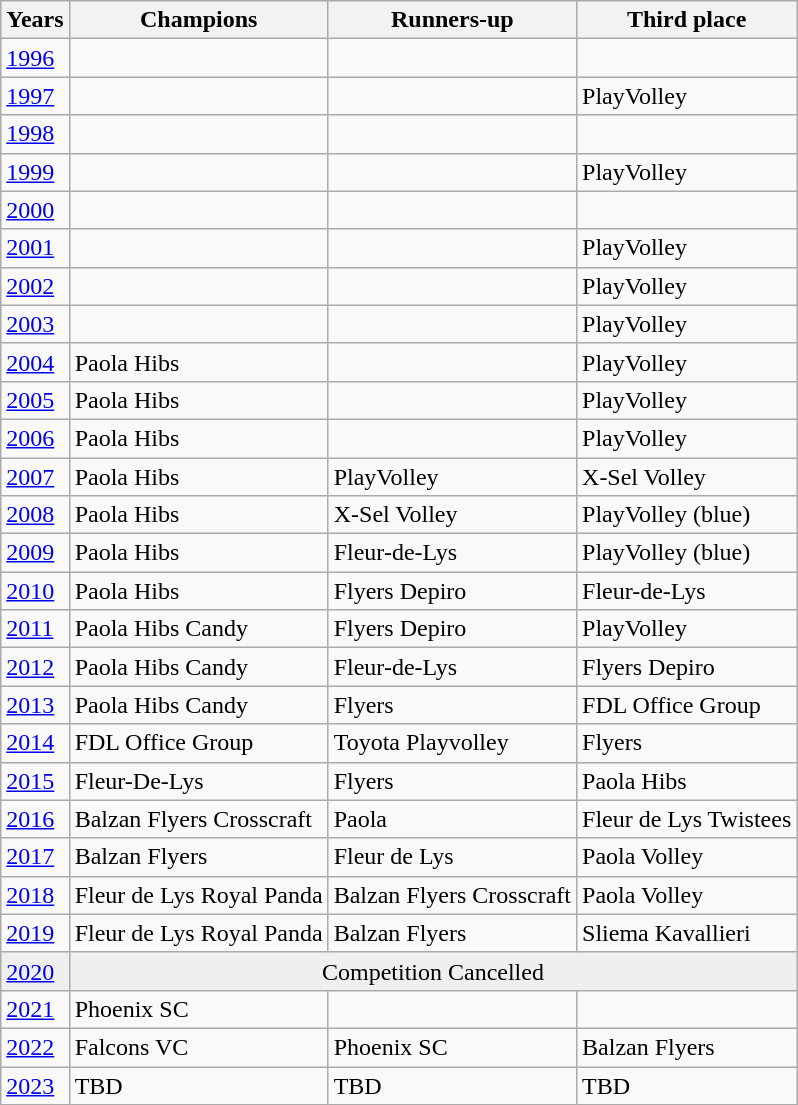<table class="wikitable">
<tr>
<th>Years</th>
<th>Champions</th>
<th>Runners-up</th>
<th>Third place</th>
</tr>
<tr>
<td><a href='#'>1996</a></td>
<td></td>
<td></td>
<td></td>
</tr>
<tr>
<td><a href='#'>1997</a></td>
<td></td>
<td></td>
<td>PlayVolley</td>
</tr>
<tr>
<td><a href='#'>1998</a></td>
<td></td>
<td></td>
<td></td>
</tr>
<tr>
<td><a href='#'>1999</a></td>
<td></td>
<td></td>
<td>PlayVolley</td>
</tr>
<tr>
<td><a href='#'>2000</a></td>
<td></td>
<td></td>
<td></td>
</tr>
<tr>
<td><a href='#'>2001</a></td>
<td></td>
<td></td>
<td>PlayVolley</td>
</tr>
<tr>
<td><a href='#'>2002</a></td>
<td></td>
<td></td>
<td>PlayVolley</td>
</tr>
<tr>
<td><a href='#'>2003</a></td>
<td></td>
<td></td>
<td>PlayVolley</td>
</tr>
<tr>
<td><a href='#'>2004</a></td>
<td>Paola Hibs</td>
<td></td>
<td>PlayVolley</td>
</tr>
<tr>
<td><a href='#'>2005</a></td>
<td>Paola Hibs</td>
<td></td>
<td>PlayVolley</td>
</tr>
<tr>
<td><a href='#'>2006</a></td>
<td>Paola Hibs</td>
<td></td>
<td>PlayVolley</td>
</tr>
<tr>
<td><a href='#'>2007</a></td>
<td>Paola Hibs</td>
<td>PlayVolley</td>
<td>X-Sel Volley</td>
</tr>
<tr>
<td><a href='#'>2008</a></td>
<td>Paola Hibs</td>
<td>X-Sel Volley</td>
<td>PlayVolley (blue)</td>
</tr>
<tr>
<td><a href='#'>2009</a></td>
<td>Paola Hibs</td>
<td>Fleur-de-Lys</td>
<td>PlayVolley (blue)</td>
</tr>
<tr>
<td><a href='#'>2010</a></td>
<td>Paola Hibs</td>
<td>Flyers Depiro</td>
<td>Fleur-de-Lys</td>
</tr>
<tr>
<td><a href='#'>2011</a></td>
<td>Paola Hibs Candy</td>
<td>Flyers Depiro</td>
<td>PlayVolley</td>
</tr>
<tr>
<td><a href='#'>2012</a></td>
<td>Paola Hibs Candy</td>
<td>Fleur-de-Lys</td>
<td>Flyers Depiro</td>
</tr>
<tr>
<td><a href='#'>2013</a></td>
<td>Paola Hibs Candy</td>
<td>Flyers</td>
<td>FDL Office Group</td>
</tr>
<tr>
<td><a href='#'>2014</a></td>
<td>FDL Office Group</td>
<td>Toyota Playvolley</td>
<td>Flyers</td>
</tr>
<tr>
<td><a href='#'>2015</a></td>
<td>Fleur-De-Lys</td>
<td>Flyers</td>
<td>Paola Hibs</td>
</tr>
<tr>
<td><a href='#'>2016</a></td>
<td>Balzan Flyers Crosscraft</td>
<td>Paola</td>
<td>Fleur de Lys Twistees</td>
</tr>
<tr>
<td><a href='#'>2017</a></td>
<td>Balzan Flyers</td>
<td>Fleur de Lys</td>
<td>Paola Volley</td>
</tr>
<tr>
<td><a href='#'>2018</a></td>
<td>Fleur de Lys Royal Panda</td>
<td>Balzan Flyers Crosscraft</td>
<td>Paola Volley</td>
</tr>
<tr>
<td><a href='#'>2019</a></td>
<td>Fleur de Lys Royal Panda</td>
<td>Balzan Flyers</td>
<td>Sliema Kavallieri</td>
</tr>
<tr bgcolor="efefef">
<td><a href='#'>2020</a></td>
<td align="center" colspan=3>Competition Cancelled</td>
</tr>
<tr>
<td><a href='#'>2021</a></td>
<td>Phoenix SC </td>
<td></td>
<td></td>
</tr>
<tr>
<td><a href='#'>2022</a></td>
<td>Falcons VC</td>
<td>Phoenix SC</td>
<td>Balzan Flyers</td>
</tr>
<tr>
<td><a href='#'>2023</a></td>
<td>TBD</td>
<td>TBD</td>
<td>TBD</td>
</tr>
</table>
